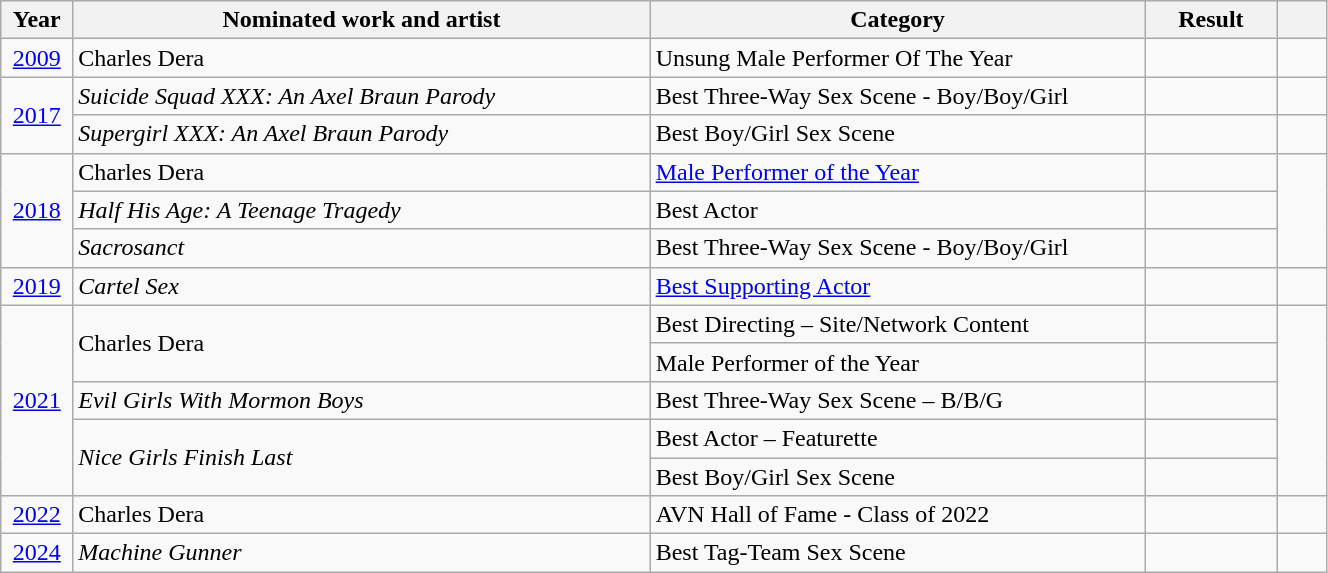<table class="wikitable" style="width:70%;">
<tr>
<th width=4%>Year</th>
<th style="width:35%;">Nominated work and artist</th>
<th style="width:30%;">Category</th>
<th style="width:8%;">Result</th>
<th width=3%></th>
</tr>
<tr>
<td style="text-align:center;"><a href='#'>2009</a></td>
<td>Charles Dera</td>
<td>Unsung Male Performer Of The Year</td>
<td></td>
<td style="text-align:center;"></td>
</tr>
<tr>
<td rowspan="2" style="text-align:center;"><a href='#'>2017</a></td>
<td><em>Suicide Squad XXX: An Axel Braun Parody</em></td>
<td>Best Three-Way Sex Scene - Boy/Boy/Girl</td>
<td></td>
<td style="text-align:center;"></td>
</tr>
<tr>
<td><em>Supergirl XXX: An Axel Braun Parody</em></td>
<td>Best Boy/Girl Sex Scene</td>
<td></td>
<td style="text-align:center;"></td>
</tr>
<tr>
<td rowspan="3" style="text-align:center;"><a href='#'>2018</a></td>
<td>Charles Dera</td>
<td><a href='#'>Male Performer of the Year</a></td>
<td></td>
<td rowspan="3" style="text-align:center;"></td>
</tr>
<tr>
<td><em>Half His Age: A Teenage Tragedy</em></td>
<td>Best Actor</td>
<td></td>
</tr>
<tr>
<td><em>Sacrosanct</em></td>
<td>Best Three-Way Sex Scene - Boy/Boy/Girl</td>
<td></td>
</tr>
<tr>
<td style="text-align:center;"><a href='#'>2019</a></td>
<td><em>Cartel Sex</em></td>
<td><a href='#'>Best Supporting Actor</a></td>
<td></td>
<td style="text-align:center;"></td>
</tr>
<tr>
<td rowspan="5" style="text-align:center;"><a href='#'>2021</a></td>
<td rowspan="2">Charles Dera</td>
<td>Best Directing – Site/Network Content</td>
<td></td>
<td rowspan="5" style=text-align:center;"></td>
</tr>
<tr>
<td>Male Performer of the Year</td>
<td></td>
</tr>
<tr>
<td><em>Evil Girls With Mormon Boys</em></td>
<td>Best Three-Way Sex Scene – B/B/G</td>
<td></td>
</tr>
<tr>
<td rowspan="2"><em>Nice Girls Finish Last</em></td>
<td>Best Actor – Featurette</td>
<td></td>
</tr>
<tr>
<td>Best Boy/Girl Sex Scene</td>
<td></td>
</tr>
<tr>
<td style="text-align:center;"><a href='#'>2022</a></td>
<td>Charles Dera</td>
<td>AVN Hall of Fame - Class of 2022</td>
<td></td>
<td style="text-align:center;"></td>
</tr>
<tr>
<td style="text-align:center;"><a href='#'>2024</a></td>
<td><em>Machine Gunner</em></td>
<td>Best Tag-Team Sex Scene</td>
<td></td>
<td style="text-align:center;"></td>
</tr>
</table>
